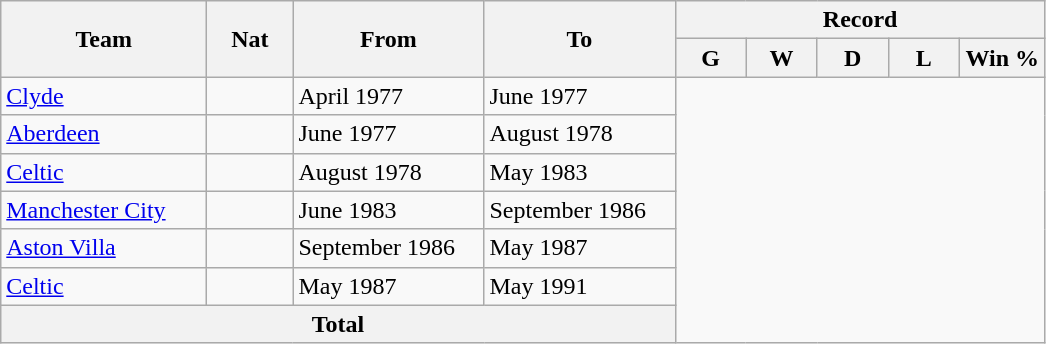<table class="wikitable" style="text-align: center">
<tr>
<th rowspan="2!" style="width:130px;">Team</th>
<th rowspan="2!" style="width:50px;">Nat</th>
<th rowspan="2!" style="width:120px;">From</th>
<th rowspan="2!" style="width:120px;">To</th>
<th colspan=6>Record</th>
</tr>
<tr>
<th width=40>G</th>
<th width=40>W</th>
<th width=40>D</th>
<th width=40>L</th>
<th width=50>Win %</th>
</tr>
<tr>
<td align=left><a href='#'>Clyde</a></td>
<td></td>
<td align=left>April 1977</td>
<td align=left>June 1977<br></td>
</tr>
<tr>
<td align=left><a href='#'>Aberdeen</a></td>
<td></td>
<td align=left>June 1977</td>
<td align=left>August 1978<br></td>
</tr>
<tr>
<td align=left><a href='#'>Celtic</a></td>
<td></td>
<td align=left>August 1978</td>
<td align=left>May 1983<br></td>
</tr>
<tr>
<td align=left><a href='#'>Manchester City</a></td>
<td></td>
<td align=left>June 1983</td>
<td align=left>September 1986<br></td>
</tr>
<tr>
<td align=left><a href='#'>Aston Villa</a></td>
<td></td>
<td align=left>September 1986</td>
<td align=left>May 1987<br></td>
</tr>
<tr>
<td align=left><a href='#'>Celtic</a></td>
<td></td>
<td align=left>May 1987</td>
<td align=left>May 1991<br></td>
</tr>
<tr>
<th colspan=4>Total<br></th>
</tr>
</table>
